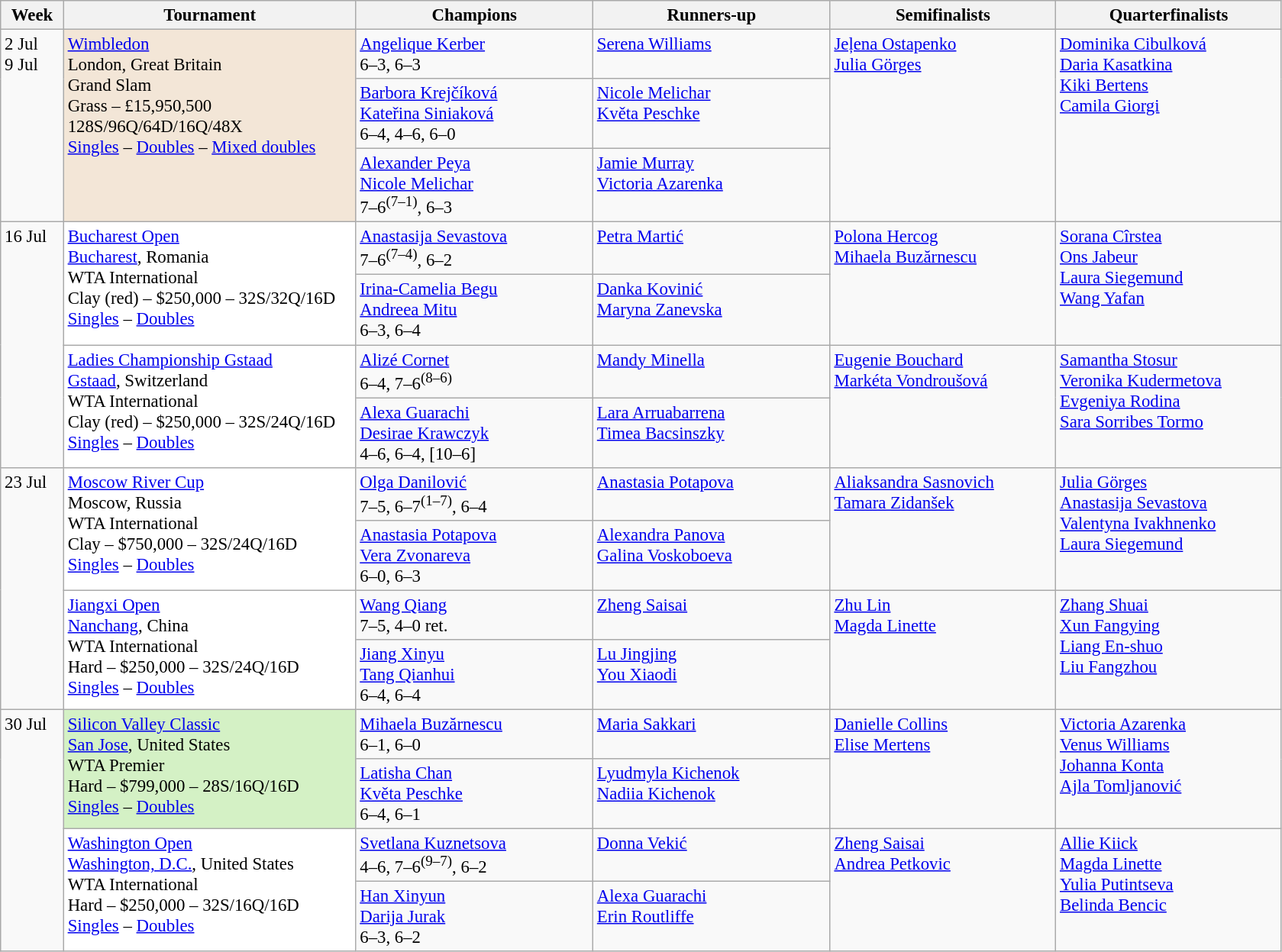<table class=wikitable style=font-size:95%>
<tr>
<th style="width:48px;">Week</th>
<th style="width:248px;">Tournament</th>
<th style="width:200px;">Champions</th>
<th style="width:200px;">Runners-up</th>
<th style="width:190px;">Semifinalists</th>
<th style="width:190px;">Quarterfinalists</th>
</tr>
<tr valign=top>
<td rowspan=3>2 Jul <br>9 Jul</td>
<td style="background:#F3E6D7;" rowspan="3"><a href='#'>Wimbledon</a><br> London, Great Britain<br>Grand Slam<br>Grass – £15,950,500<br>128S/96Q/64D/16Q/48X<br><a href='#'>Singles</a> – <a href='#'>Doubles</a> – <a href='#'>Mixed doubles</a></td>
<td> <a href='#'>Angelique Kerber</a> <br> 6–3, 6–3</td>
<td> <a href='#'>Serena Williams</a></td>
<td rowspan=3> <a href='#'>Jeļena Ostapenko</a><br> <a href='#'>Julia Görges</a></td>
<td rowspan=3> <a href='#'>Dominika Cibulková</a><br> <a href='#'>Daria Kasatkina</a><br> <a href='#'>Kiki Bertens</a><br> <a href='#'>Camila Giorgi</a></td>
</tr>
<tr valign=top>
<td> <a href='#'>Barbora Krejčíková</a> <br>  <a href='#'>Kateřina Siniaková</a> <br> 6–4, 4–6, 6–0</td>
<td> <a href='#'>Nicole Melichar</a> <br>  <a href='#'>Květa Peschke</a></td>
</tr>
<tr valign=top>
<td> <a href='#'>Alexander Peya</a> <br>  <a href='#'>Nicole Melichar</a> <br> 7–6<sup>(7–1)</sup>, 6–3</td>
<td> <a href='#'>Jamie Murray</a> <br>  <a href='#'>Victoria Azarenka</a></td>
</tr>
<tr valign=top>
<td rowspan=4>16 Jul</td>
<td style="background:#fff;" rowspan="2"><a href='#'>Bucharest Open</a> <br> <a href='#'>Bucharest</a>, Romania<br>WTA International<br>Clay (red) – $250,000 – 32S/32Q/16D<br><a href='#'>Singles</a> – <a href='#'>Doubles</a></td>
<td> <a href='#'>Anastasija Sevastova</a> <br> 7–6<sup>(7–4)</sup>, 6–2</td>
<td> <a href='#'>Petra Martić</a></td>
<td rowspan=2> <a href='#'>Polona Hercog</a> <br> <a href='#'>Mihaela Buzărnescu</a></td>
<td rowspan=2> <a href='#'>Sorana Cîrstea</a> <br> <a href='#'>Ons Jabeur</a> <br> <a href='#'>Laura Siegemund</a> <br>  <a href='#'>Wang Yafan</a></td>
</tr>
<tr valign=top>
<td> <a href='#'>Irina-Camelia Begu</a> <br>  <a href='#'>Andreea Mitu</a> <br> 6–3, 6–4</td>
<td> <a href='#'>Danka Kovinić</a> <br>  <a href='#'>Maryna Zanevska</a></td>
</tr>
<tr valign=top>
<td style="background:#fff;" rowspan="2"><a href='#'>Ladies Championship Gstaad</a><br> <a href='#'>Gstaad</a>, Switzerland<br>WTA International<br>Clay (red) – $250,000 – 32S/24Q/16D<br><a href='#'>Singles</a> – <a href='#'>Doubles</a></td>
<td> <a href='#'>Alizé Cornet</a> <br> 6–4, 7–6<sup>(8–6)</sup></td>
<td> <a href='#'>Mandy Minella</a></td>
<td rowspan=2> <a href='#'>Eugenie Bouchard</a> <br>  <a href='#'>Markéta Vondroušová</a></td>
<td rowspan=2> <a href='#'>Samantha Stosur</a> <br> <a href='#'>Veronika Kudermetova</a> <br>  <a href='#'>Evgeniya Rodina</a> <br>  <a href='#'>Sara Sorribes Tormo</a></td>
</tr>
<tr valign=top>
<td> <a href='#'>Alexa Guarachi</a> <br>  <a href='#'>Desirae Krawczyk</a> <br> 4–6, 6–4, [10–6]</td>
<td> <a href='#'>Lara Arruabarrena</a> <br>  <a href='#'>Timea Bacsinszky</a></td>
</tr>
<tr valign=top>
<td rowspan=4>23 Jul</td>
<td style="background:#fff;" rowspan="2"><a href='#'>Moscow River Cup</a><br> Moscow, Russia<br>WTA International<br>Clay – $750,000 – 32S/24Q/16D<br><a href='#'>Singles</a> – <a href='#'>Doubles</a></td>
<td> <a href='#'>Olga Danilović</a> <br> 7–5, 6–7<sup>(1–7)</sup>, 6–4</td>
<td> <a href='#'>Anastasia Potapova</a></td>
<td rowspan=2> <a href='#'>Aliaksandra Sasnovich</a><br>  <a href='#'>Tamara Zidanšek</a></td>
<td rowspan=2> <a href='#'>Julia Görges</a> <br> <a href='#'>Anastasija Sevastova</a> <br> <a href='#'>Valentyna Ivakhnenko</a> <br>  <a href='#'>Laura Siegemund</a></td>
</tr>
<tr valign=top>
<td> <a href='#'>Anastasia Potapova</a> <br>  <a href='#'>Vera Zvonareva</a> <br> 6–0, 6–3</td>
<td> <a href='#'>Alexandra Panova</a> <br>  <a href='#'>Galina Voskoboeva</a></td>
</tr>
<tr valign=top>
<td style="background:#fff;" rowspan="2"><a href='#'>Jiangxi Open</a><br> <a href='#'>Nanchang</a>, China<br>WTA International<br>Hard – $250,000 – 32S/24Q/16D<br><a href='#'>Singles</a> – <a href='#'>Doubles</a></td>
<td> <a href='#'>Wang Qiang</a> <br> 7–5, 4–0 ret.</td>
<td> <a href='#'>Zheng Saisai</a></td>
<td rowspan=2> <a href='#'>Zhu Lin</a> <br>  <a href='#'>Magda Linette</a></td>
<td rowspan=2> <a href='#'>Zhang Shuai</a> <br> <a href='#'>Xun Fangying</a> <br> <a href='#'>Liang En-shuo</a><br>  <a href='#'>Liu Fangzhou</a></td>
</tr>
<tr valign=top>
<td> <a href='#'>Jiang Xinyu</a> <br>  <a href='#'>Tang Qianhui</a> <br> 6–4, 6–4</td>
<td> <a href='#'>Lu Jingjing</a> <br>  <a href='#'>You Xiaodi</a></td>
</tr>
<tr valign=top>
<td rowspan=4>30 Jul</td>
<td style="background:#D4F1C5;" rowspan="2"><a href='#'>Silicon Valley Classic</a><br> <a href='#'>San Jose</a>, United States<br>WTA Premier<br>Hard – $799,000 – 28S/16Q/16D<br><a href='#'>Singles</a> – <a href='#'>Doubles</a></td>
<td> <a href='#'>Mihaela Buzărnescu</a>  <br> 6–1, 6–0</td>
<td> <a href='#'>Maria Sakkari</a></td>
<td rowspan=2> <a href='#'>Danielle Collins</a> <br>  <a href='#'>Elise Mertens</a></td>
<td rowspan=2> <a href='#'>Victoria Azarenka</a><br> <a href='#'>Venus Williams</a><br> <a href='#'>Johanna Konta</a> <br>  <a href='#'>Ajla Tomljanović</a></td>
</tr>
<tr valign=top>
<td> <a href='#'>Latisha Chan</a> <br>  <a href='#'>Květa Peschke</a> <br> 6–4, 6–1</td>
<td> <a href='#'>Lyudmyla Kichenok</a> <br>  <a href='#'>Nadiia Kichenok</a></td>
</tr>
<tr valign=top>
<td style="background:#fff;" rowspan="2"><a href='#'>Washington Open</a><br> <a href='#'>Washington, D.C.</a>, United States<br>WTA International<br>Hard – $250,000 – 32S/16Q/16D<br><a href='#'>Singles</a> – <a href='#'>Doubles</a></td>
<td> <a href='#'>Svetlana Kuznetsova</a> <br> 4–6, 7–6<sup>(9–7)</sup>, 6–2</td>
<td> <a href='#'>Donna Vekić</a></td>
<td rowspan=2> <a href='#'>Zheng Saisai</a> <br>  <a href='#'>Andrea Petkovic</a></td>
<td rowspan=2> <a href='#'>Allie Kiick</a> <br> <a href='#'>Magda Linette</a> <br> <a href='#'>Yulia Putintseva</a> <br>  <a href='#'>Belinda Bencic</a></td>
</tr>
<tr valign=top>
<td> <a href='#'>Han Xinyun</a> <br>  <a href='#'>Darija Jurak</a> <br> 6–3, 6–2</td>
<td> <a href='#'>Alexa Guarachi</a> <br>  <a href='#'>Erin Routliffe</a></td>
</tr>
</table>
